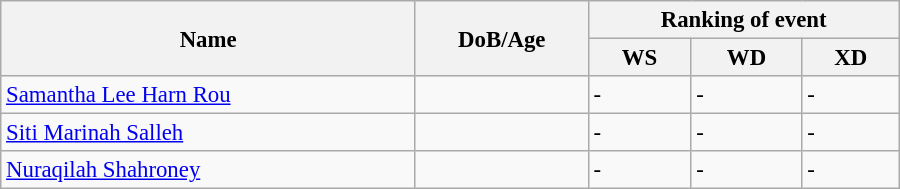<table class="wikitable" style="width:600px; font-size:95%;">
<tr>
<th rowspan="2" align="left">Name</th>
<th rowspan="2" align="left">DoB/Age</th>
<th colspan="3" align="center">Ranking of event</th>
</tr>
<tr>
<th align="center">WS</th>
<th>WD</th>
<th align="center">XD</th>
</tr>
<tr>
<td><a href='#'>Samantha Lee Harn Rou</a></td>
<td></td>
<td>-</td>
<td>-</td>
<td>-</td>
</tr>
<tr>
<td><a href='#'>Siti Marinah Salleh</a></td>
<td></td>
<td>-</td>
<td>-</td>
<td>-</td>
</tr>
<tr>
<td><a href='#'>Nuraqilah Shahroney</a></td>
<td></td>
<td>-</td>
<td>-</td>
<td>-</td>
</tr>
</table>
